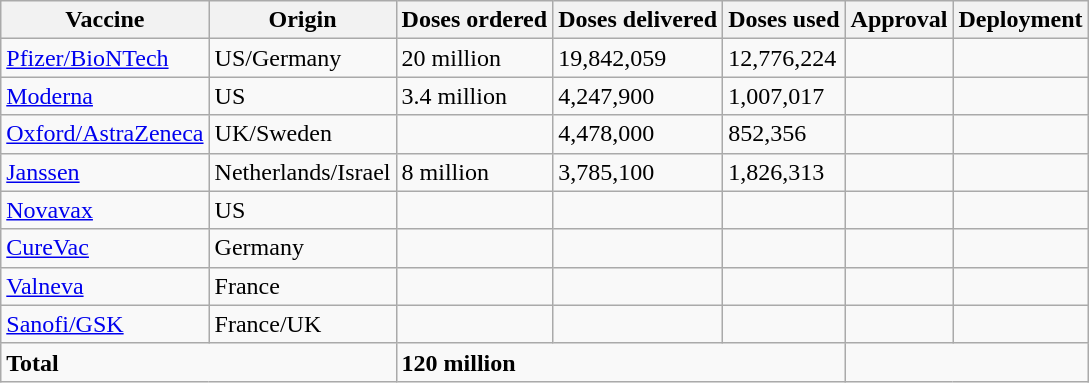<table class="wikitable">
<tr>
<th>Vaccine</th>
<th>Origin</th>
<th>Doses ordered</th>
<th>Doses delivered</th>
<th>Doses used</th>
<th>Approval</th>
<th>Deployment</th>
</tr>
<tr>
<td><a href='#'>Pfizer/BioNTech</a></td>
<td>US/Germany</td>
<td>20 million</td>
<td>19,842,059</td>
<td>12,776,224</td>
<td></td>
<td></td>
</tr>
<tr>
<td><a href='#'>Moderna</a></td>
<td>US</td>
<td>3.4 million</td>
<td>4,247,900</td>
<td>1,007,017 </td>
<td></td>
<td></td>
</tr>
<tr>
<td><a href='#'>Oxford/AstraZeneca</a></td>
<td>UK/Sweden</td>
<td></td>
<td>4,478,000</td>
<td>852,356</td>
<td></td>
<td></td>
</tr>
<tr>
<td><a href='#'>Janssen</a></td>
<td>Netherlands/Israel</td>
<td>8 million</td>
<td>3,785,100</td>
<td>1,826,313</td>
<td></td>
<td></td>
</tr>
<tr>
<td><a href='#'>Novavax</a></td>
<td>US</td>
<td></td>
<td></td>
<td></td>
<td></td>
<td></td>
</tr>
<tr>
<td><a href='#'>CureVac</a></td>
<td>Germany</td>
<td></td>
<td></td>
<td></td>
<td></td>
<td></td>
</tr>
<tr>
<td><a href='#'>Valneva</a></td>
<td>France</td>
<td></td>
<td></td>
<td></td>
<td></td>
<td></td>
</tr>
<tr>
<td><a href='#'>Sanofi/GSK</a></td>
<td>France/UK</td>
<td></td>
<td></td>
<td></td>
<td></td>
<td></td>
</tr>
<tr>
<td colspan="2"><strong>Total</strong></td>
<td colspan="3"><strong>120 million</strong></td>
</tr>
</table>
